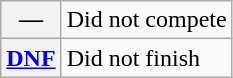<table class="wikitable">
<tr>
<th scope="row">—</th>
<td>Did not compete</td>
</tr>
<tr>
<th scope="row"><a href='#'>DNF</a></th>
<td>Did not finish</td>
</tr>
</table>
